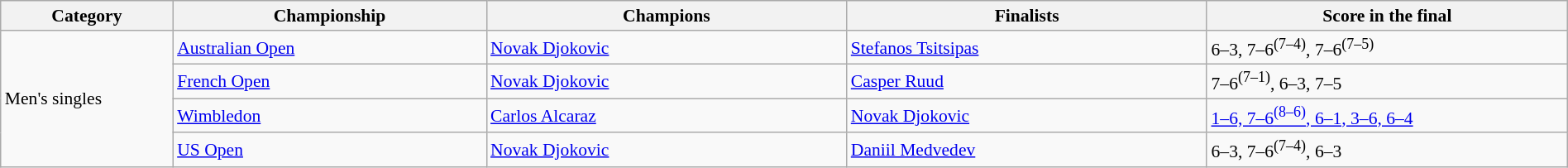<table class="wikitable" style="font-size:90%;" width="100%">
<tr>
<th style="width: 11%;">Category</th>
<th style="width: 20%;">Championship</th>
<th style="width: 23%;">Champions</th>
<th style="width: 23%;">Finalists</th>
<th style="width: 23%;">Score in the final</th>
</tr>
<tr>
<td rowspan="4">Men's singles</td>
<td><a href='#'>Australian Open</a></td>
<td> <a href='#'>Novak Djokovic</a></td>
<td> <a href='#'>Stefanos Tsitsipas</a></td>
<td>6–3, 7–6<sup>(7–4)</sup>, 7–6<sup>(7–5)</sup></td>
</tr>
<tr>
<td><a href='#'>French Open</a></td>
<td> <a href='#'>Novak Djokovic</a></td>
<td> <a href='#'>Casper Ruud</a></td>
<td>7–6<sup>(7–1)</sup>, 6–3, 7–5</td>
</tr>
<tr>
<td><a href='#'>Wimbledon</a></td>
<td> <a href='#'>Carlos Alcaraz</a></td>
<td> <a href='#'>Novak Djokovic</a></td>
<td><a href='#'>1–6, 7–6<sup>(8–6)</sup>, 6–1, 3–6, 6–4</a></td>
</tr>
<tr>
<td><a href='#'>US Open</a></td>
<td> <a href='#'>Novak Djokovic</a></td>
<td> <a href='#'>Daniil Medvedev</a></td>
<td>6–3, 7–6<sup>(7–4)</sup>, 6–3</td>
</tr>
</table>
